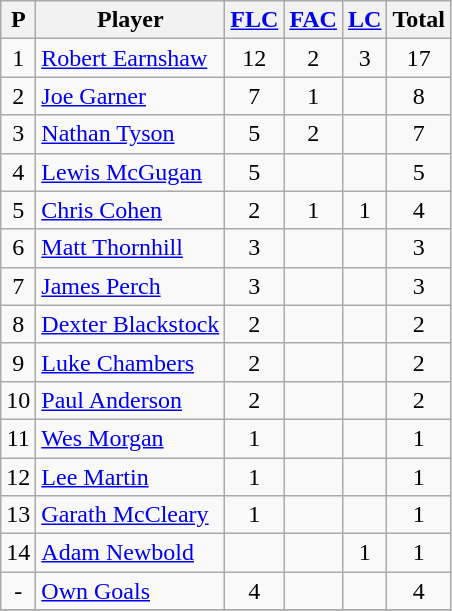<table class="wikitable sortable">
<tr>
<th>P</th>
<th>Player</th>
<th><a href='#'>FLC</a></th>
<th><a href='#'>FAC</a></th>
<th><a href='#'>LC</a></th>
<th>Total</th>
</tr>
<tr>
<td align=center>1</td>
<td> <a href='#'>Robert Earnshaw</a></td>
<td align=center>12</td>
<td align=center>2</td>
<td align=center>3</td>
<td align=center>17</td>
</tr>
<tr>
<td align=center>2</td>
<td> <a href='#'>Joe Garner</a></td>
<td align=center>7</td>
<td align=center>1</td>
<td align=center></td>
<td align=center>8</td>
</tr>
<tr>
<td align=center>3</td>
<td> <a href='#'>Nathan Tyson</a></td>
<td align=center>5</td>
<td align=center>2</td>
<td align=center></td>
<td align=center>7</td>
</tr>
<tr>
<td align=center>4</td>
<td> <a href='#'>Lewis McGugan</a></td>
<td align=center>5</td>
<td align=center></td>
<td align=center></td>
<td align=center>5</td>
</tr>
<tr>
<td align=center>5</td>
<td> <a href='#'>Chris Cohen</a></td>
<td align=center>2</td>
<td align=center>1</td>
<td align=center>1</td>
<td align=center>4</td>
</tr>
<tr>
<td align=center>6</td>
<td> <a href='#'>Matt Thornhill</a></td>
<td align=center>3</td>
<td align=center></td>
<td align=center></td>
<td align=center>3</td>
</tr>
<tr>
<td align=center>7</td>
<td> <a href='#'>James Perch</a></td>
<td align=center>3</td>
<td align=center></td>
<td align=center></td>
<td align=center>3</td>
</tr>
<tr>
<td align=center>8</td>
<td> <a href='#'>Dexter Blackstock</a></td>
<td align=center>2</td>
<td align=center></td>
<td align=center></td>
<td align=center>2</td>
</tr>
<tr>
<td align=center>9</td>
<td> <a href='#'>Luke Chambers</a></td>
<td align=center>2</td>
<td align=center></td>
<td align=center></td>
<td align=center>2</td>
</tr>
<tr>
<td align=center>10</td>
<td> <a href='#'>Paul Anderson</a></td>
<td align=center>2</td>
<td align=center></td>
<td align=center></td>
<td align=center>2</td>
</tr>
<tr>
<td align=center>11</td>
<td> <a href='#'>Wes Morgan</a></td>
<td align=center>1</td>
<td align=center></td>
<td align=center></td>
<td align=center>1</td>
</tr>
<tr>
<td align=center>12</td>
<td> <a href='#'>Lee Martin</a></td>
<td align=center>1</td>
<td align=center></td>
<td align=center></td>
<td align=center>1</td>
</tr>
<tr>
<td align=center>13</td>
<td> <a href='#'>Garath McCleary</a></td>
<td align=center>1</td>
<td align=center></td>
<td align=center></td>
<td align=center>1</td>
</tr>
<tr>
<td align=center>14</td>
<td> <a href='#'>Adam Newbold</a></td>
<td align=center></td>
<td align=center></td>
<td align=center>1</td>
<td align=center>1</td>
</tr>
<tr>
<td align=center>-</td>
<td> <a href='#'>Own Goals</a></td>
<td align=center>4</td>
<td align=center></td>
<td align=center></td>
<td align=center>4</td>
</tr>
<tr>
</tr>
</table>
